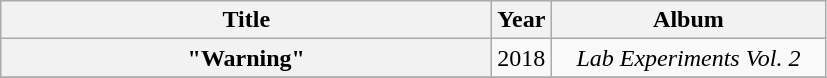<table class="wikitable plainrowheaders" style="text-align:center;">
<tr>
<th scope="col" rowspan="1" style="width:20em;">Title</th>
<th scope="col" rowspan="1" style="width:1em;">Year</th>
<th scope="col" rowspan="1" style="width:11em;">Album</th>
</tr>
<tr>
<th scope="row">"Warning" </th>
<td>2018</td>
<td><em>Lab Experiments Vol. 2</em></td>
</tr>
<tr>
</tr>
</table>
